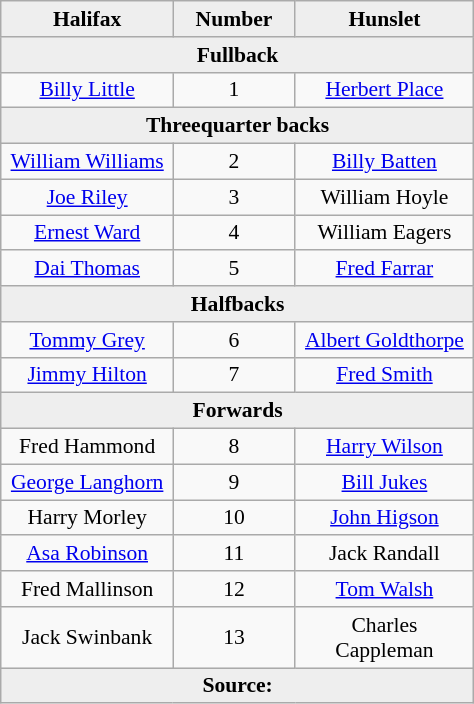<table class="wikitable"; style="font-size:90%; margin-left:1em; text-align:center;" width=25%>
<tr>
<th style="background:#eee; color:black; width:10%">Halifax</th>
<th style="background:#eee; color:black; width:5%">Number</th>
<th style="background:#eee; color:black; width:10%">Hunslet</th>
</tr>
<tr>
<th colspan=3 style="background:#eee;">Fullback</th>
</tr>
<tr>
<td><a href='#'>Billy Little</a></td>
<td>1</td>
<td><a href='#'>Herbert Place</a></td>
</tr>
<tr>
<th colspan=3 style="background:#eee;">Threequarter backs</th>
</tr>
<tr>
<td><a href='#'>William Williams</a></td>
<td>2</td>
<td><a href='#'>Billy Batten</a></td>
</tr>
<tr>
<td><a href='#'>Joe Riley</a></td>
<td>3</td>
<td>William Hoyle</td>
</tr>
<tr>
<td><a href='#'>Ernest Ward</a></td>
<td>4</td>
<td>William Eagers</td>
</tr>
<tr>
<td><a href='#'>Dai Thomas</a></td>
<td>5</td>
<td><a href='#'>Fred Farrar</a></td>
</tr>
<tr>
<th colspan=3 style="background:#eee;">Halfbacks</th>
</tr>
<tr>
<td><a href='#'>Tommy Grey</a></td>
<td>6</td>
<td><a href='#'>Albert Goldthorpe</a></td>
</tr>
<tr>
<td><a href='#'>Jimmy Hilton</a></td>
<td>7</td>
<td><a href='#'>Fred Smith</a></td>
</tr>
<tr>
<th colspan=3 style="background:#eee;">Forwards</th>
</tr>
<tr>
<td>Fred Hammond</td>
<td>8</td>
<td><a href='#'>Harry Wilson</a></td>
</tr>
<tr>
<td><a href='#'>George Langhorn</a></td>
<td>9</td>
<td><a href='#'>Bill Jukes</a></td>
</tr>
<tr>
<td>Harry Morley</td>
<td>10</td>
<td><a href='#'>John Higson</a></td>
</tr>
<tr>
<td><a href='#'>Asa Robinson</a></td>
<td>11</td>
<td>Jack Randall</td>
</tr>
<tr>
<td>Fred Mallinson</td>
<td>12</td>
<td><a href='#'>Tom Walsh</a></td>
</tr>
<tr>
<td>Jack Swinbank</td>
<td>13</td>
<td>Charles Cappleman</td>
</tr>
<tr>
<th colspan=3 style="background:#eee;">Source:</th>
</tr>
</table>
